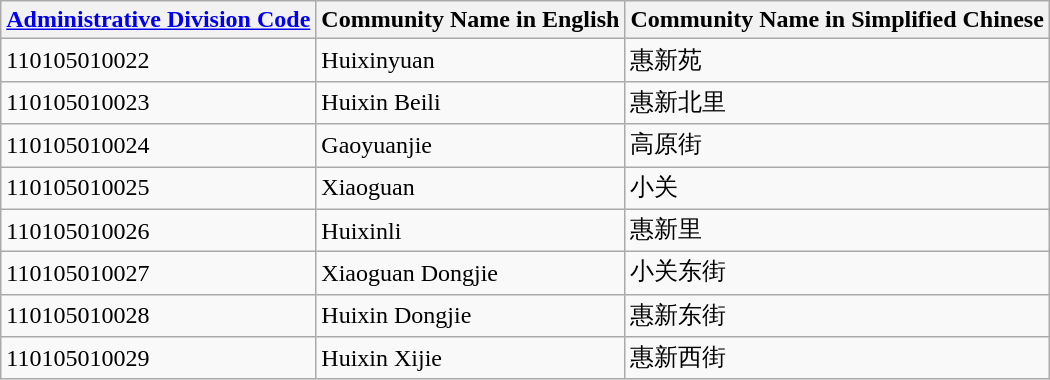<table class="wikitable sortable">
<tr>
<th><a href='#'>Administrative Division Code</a></th>
<th>Community Name in English</th>
<th>Community Name in Simplified Chinese</th>
</tr>
<tr>
<td>110105010022</td>
<td>Huixinyuan</td>
<td>惠新苑</td>
</tr>
<tr>
<td>110105010023</td>
<td>Huixin Beili</td>
<td>惠新北里</td>
</tr>
<tr>
<td>110105010024</td>
<td>Gaoyuanjie</td>
<td>高原街</td>
</tr>
<tr>
<td>110105010025</td>
<td>Xiaoguan</td>
<td>小关</td>
</tr>
<tr>
<td>110105010026</td>
<td>Huixinli</td>
<td>惠新里</td>
</tr>
<tr>
<td>110105010027</td>
<td>Xiaoguan Dongjie</td>
<td>小关东街</td>
</tr>
<tr>
<td>110105010028</td>
<td>Huixin Dongjie</td>
<td>惠新东街</td>
</tr>
<tr>
<td>110105010029</td>
<td>Huixin Xijie</td>
<td>惠新西街</td>
</tr>
</table>
